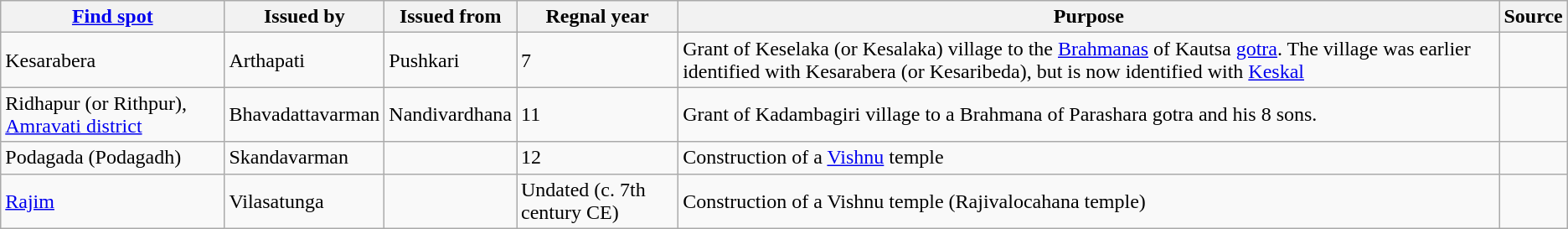<table class="wikitable">
<tr>
<th><a href='#'>Find spot</a></th>
<th>Issued by</th>
<th>Issued from</th>
<th>Regnal year</th>
<th>Purpose</th>
<th>Source</th>
</tr>
<tr>
<td>Kesarabera</td>
<td>Arthapati</td>
<td>Pushkari</td>
<td>7</td>
<td>Grant of Keselaka (or Kesalaka) village to the <a href='#'>Brahmanas</a> of Kautsa <a href='#'>gotra</a>. The village was earlier identified with Kesarabera (or Kesaribeda), but is now identified with <a href='#'>Keskal</a></td>
<td></td>
</tr>
<tr>
<td>Ridhapur (or Rithpur), <a href='#'>Amravati district</a></td>
<td>Bhavadattavarman</td>
<td>Nandivardhana</td>
<td>11</td>
<td>Grant of Kadambagiri village to a Brahmana of Parashara gotra and his 8 sons.</td>
<td></td>
</tr>
<tr>
<td>Podagada (Podagadh)</td>
<td>Skandavarman</td>
<td></td>
<td>12</td>
<td>Construction of a <a href='#'>Vishnu</a> temple</td>
<td></td>
</tr>
<tr>
<td><a href='#'>Rajim</a></td>
<td>Vilasatunga</td>
<td></td>
<td>Undated (c. 7th century CE)</td>
<td>Construction of a Vishnu temple (Rajivalocahana temple)</td>
<td></td>
</tr>
</table>
